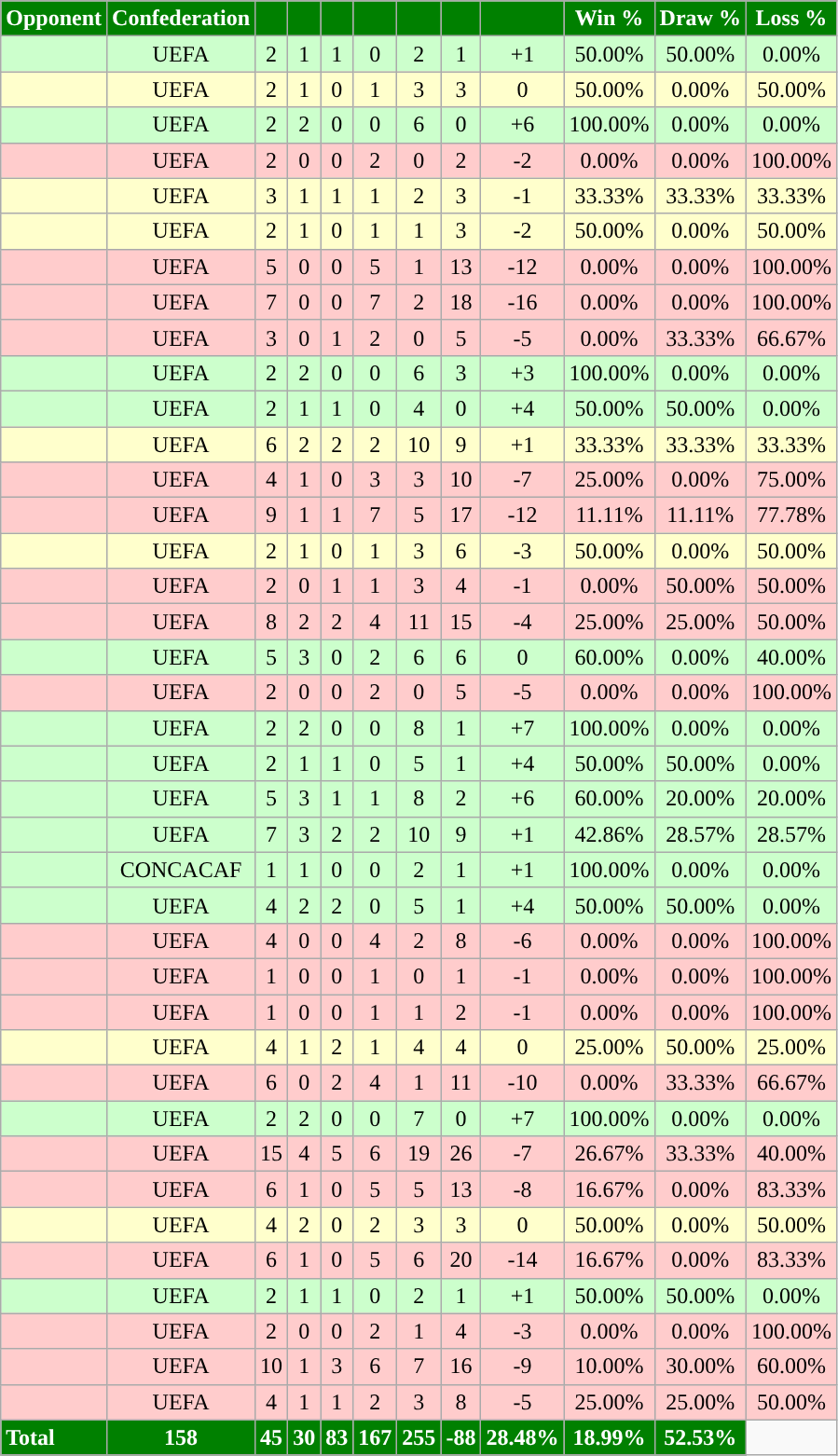<table class="wikitable sortable" style="text-align:center">
<tr>
<th style="background-color:#008000; color:white; ">Opponent</th>
<th style="background-color:#008000; color:white; ">Confederation</th>
<th style="background-color:#008000; color:white; "></th>
<th style="background-color:#008000; color:white; "></th>
<th style="background-color:#008000; color:white; "></th>
<th style="background-color:#008000; color:white; "></th>
<th style="background-color:#008000; color:white; "></th>
<th style="background-color:#008000; color:white; "></th>
<th style="background-color:#008000; color:white; "></th>
<th style="background-color:#008000; color:white; ">Win %</th>
<th style="background-color:#008000; color:white; ">Draw %</th>
<th style="background-color:#008000; color:white; ">Loss %</th>
</tr>
<tr bgcolor=#CFC>
<td style="text-align:left;"></td>
<td>UEFA</td>
<td>2</td>
<td>1</td>
<td>1</td>
<td>0</td>
<td>2</td>
<td>1</td>
<td>+1</td>
<td>50.00%</td>
<td>50.00%</td>
<td>0.00%</td>
</tr>
<tr bgcolor=#FFC>
<td style="text-align:left;"></td>
<td>UEFA</td>
<td>2</td>
<td>1</td>
<td>0</td>
<td>1</td>
<td>3</td>
<td>3</td>
<td>0</td>
<td>50.00%</td>
<td>0.00%</td>
<td>50.00%</td>
</tr>
<tr bgcolor=#CFC>
<td style="text-align:left;"></td>
<td>UEFA</td>
<td>2</td>
<td>2</td>
<td>0</td>
<td>0</td>
<td>6</td>
<td>0</td>
<td>+6</td>
<td>100.00%</td>
<td>0.00%</td>
<td>0.00%</td>
</tr>
<tr bgcolor=#FCC>
<td style="text-align:left;"></td>
<td>UEFA</td>
<td>2</td>
<td>0</td>
<td>0</td>
<td>2</td>
<td>0</td>
<td>2</td>
<td>-2</td>
<td>0.00%</td>
<td>0.00%</td>
<td>100.00%</td>
</tr>
<tr bgcolor=#FFC>
<td style="text-align:left;"></td>
<td>UEFA</td>
<td>3</td>
<td>1</td>
<td>1</td>
<td>1</td>
<td>2</td>
<td>3</td>
<td>-1</td>
<td>33.33%</td>
<td>33.33%</td>
<td>33.33%</td>
</tr>
<tr bgcolor=#FFC>
<td style="text-align:left;"></td>
<td>UEFA</td>
<td>2</td>
<td>1</td>
<td>0</td>
<td>1</td>
<td>1</td>
<td>3</td>
<td>-2</td>
<td>50.00%</td>
<td>0.00%</td>
<td>50.00%</td>
</tr>
<tr bgcolor=#FCC>
<td style="text-align:left;"></td>
<td>UEFA</td>
<td>5</td>
<td>0</td>
<td>0</td>
<td>5</td>
<td>1</td>
<td>13</td>
<td>-12</td>
<td>0.00%</td>
<td>0.00%</td>
<td>100.00%</td>
</tr>
<tr bgcolor=#FCC>
<td style="text-align:left;"></td>
<td>UEFA</td>
<td>7</td>
<td>0</td>
<td>0</td>
<td>7</td>
<td>2</td>
<td>18</td>
<td>-16</td>
<td>0.00%</td>
<td>0.00%</td>
<td>100.00%</td>
</tr>
<tr bgcolor=#FCC>
<td style="text-align:left;"></td>
<td>UEFA</td>
<td>3</td>
<td>0</td>
<td>1</td>
<td>2</td>
<td>0</td>
<td>5</td>
<td>-5</td>
<td>0.00%</td>
<td>33.33%</td>
<td>66.67%</td>
</tr>
<tr bgcolor=#CFC>
<td style="text-align:left;"></td>
<td>UEFA</td>
<td>2</td>
<td>2</td>
<td>0</td>
<td>0</td>
<td>6</td>
<td>3</td>
<td>+3</td>
<td>100.00%</td>
<td>0.00%</td>
<td>0.00%</td>
</tr>
<tr bgcolor=#CFC>
<td style="text-align:left;"></td>
<td>UEFA</td>
<td>2</td>
<td>1</td>
<td>1</td>
<td>0</td>
<td>4</td>
<td>0</td>
<td>+4</td>
<td>50.00%</td>
<td>50.00%</td>
<td>0.00%</td>
</tr>
<tr bgcolor=#FFC>
<td style="text-align:left;"></td>
<td>UEFA</td>
<td>6</td>
<td>2</td>
<td>2</td>
<td>2</td>
<td>10</td>
<td>9</td>
<td>+1</td>
<td>33.33%</td>
<td>33.33%</td>
<td>33.33%</td>
</tr>
<tr bgcolor=#FCC>
<td style="text-align:left;"></td>
<td>UEFA</td>
<td>4</td>
<td>1</td>
<td>0</td>
<td>3</td>
<td>3</td>
<td>10</td>
<td>-7</td>
<td>25.00%</td>
<td>0.00%</td>
<td>75.00%</td>
</tr>
<tr bgcolor=#FCC>
<td style="text-align:left;"></td>
<td>UEFA</td>
<td>9</td>
<td>1</td>
<td>1</td>
<td>7</td>
<td>5</td>
<td>17</td>
<td>-12</td>
<td>11.11%</td>
<td>11.11%</td>
<td>77.78%</td>
</tr>
<tr bgcolor=#FFC>
<td style="text-align:left;"></td>
<td>UEFA</td>
<td>2</td>
<td>1</td>
<td>0</td>
<td>1</td>
<td>3</td>
<td>6</td>
<td>-3</td>
<td>50.00%</td>
<td>0.00%</td>
<td>50.00%</td>
</tr>
<tr bgcolor=#FCC>
<td style="text-align:left;"></td>
<td>UEFA</td>
<td>2</td>
<td>0</td>
<td>1</td>
<td>1</td>
<td>3</td>
<td>4</td>
<td>-1</td>
<td>0.00%</td>
<td>50.00%</td>
<td>50.00%</td>
</tr>
<tr bgcolor=#FCC>
<td style="text-align:left;"></td>
<td>UEFA</td>
<td>8</td>
<td>2</td>
<td>2</td>
<td>4</td>
<td>11</td>
<td>15</td>
<td>-4</td>
<td>25.00%</td>
<td>25.00%</td>
<td>50.00%</td>
</tr>
<tr bgcolor=#CFC>
<td style="text-align:left;"></td>
<td>UEFA</td>
<td>5</td>
<td>3</td>
<td>0</td>
<td>2</td>
<td>6</td>
<td>6</td>
<td>0</td>
<td>60.00%</td>
<td>0.00%</td>
<td>40.00%</td>
</tr>
<tr bgcolor=#FCC>
<td style="text-align:left;"></td>
<td>UEFA</td>
<td>2</td>
<td>0</td>
<td>0</td>
<td>2</td>
<td>0</td>
<td>5</td>
<td>-5</td>
<td>0.00%</td>
<td>0.00%</td>
<td>100.00%</td>
</tr>
<tr bgcolor=#CFC>
<td style="text-align:left;"></td>
<td>UEFA</td>
<td>2</td>
<td>2</td>
<td>0</td>
<td>0</td>
<td>8</td>
<td>1</td>
<td>+7</td>
<td>100.00%</td>
<td>0.00%</td>
<td>0.00%</td>
</tr>
<tr bgcolor=#CFC>
<td style="text-align:left;"></td>
<td>UEFA</td>
<td>2</td>
<td>1</td>
<td>1</td>
<td>0</td>
<td>5</td>
<td>1</td>
<td>+4</td>
<td>50.00%</td>
<td>50.00%</td>
<td>0.00%</td>
</tr>
<tr bgcolor=#CFC>
<td style="text-align:left;"></td>
<td>UEFA</td>
<td>5</td>
<td>3</td>
<td>1</td>
<td>1</td>
<td>8</td>
<td>2</td>
<td>+6</td>
<td>60.00%</td>
<td>20.00%</td>
<td>20.00%</td>
</tr>
<tr bgcolor=#CFC>
<td style="text-align:left;"></td>
<td>UEFA</td>
<td>7</td>
<td>3</td>
<td>2</td>
<td>2</td>
<td>10</td>
<td>9</td>
<td>+1</td>
<td>42.86%</td>
<td>28.57%</td>
<td>28.57%</td>
</tr>
<tr bgcolor=#CFC>
<td style="text-align:left;"></td>
<td>CONCACAF</td>
<td>1</td>
<td>1</td>
<td>0</td>
<td>0</td>
<td>2</td>
<td>1</td>
<td>+1</td>
<td>100.00%</td>
<td>0.00%</td>
<td>0.00%</td>
</tr>
<tr bgcolor=#CFC>
<td style="text-align:left;"></td>
<td>UEFA</td>
<td>4</td>
<td>2</td>
<td>2</td>
<td>0</td>
<td>5</td>
<td>1</td>
<td>+4</td>
<td>50.00%</td>
<td>50.00%</td>
<td>0.00%</td>
</tr>
<tr bgcolor=#FCC>
<td style="text-align:left;"></td>
<td>UEFA</td>
<td>4</td>
<td>0</td>
<td>0</td>
<td>4</td>
<td>2</td>
<td>8</td>
<td>-6</td>
<td>0.00%</td>
<td>0.00%</td>
<td>100.00%</td>
</tr>
<tr bgcolor=#FCC>
<td style="text-align:left;"></td>
<td>UEFA</td>
<td>1</td>
<td>0</td>
<td>0</td>
<td>1</td>
<td>0</td>
<td>1</td>
<td>-1</td>
<td>0.00%</td>
<td>0.00%</td>
<td>100.00%</td>
</tr>
<tr bgcolor=#FCC>
<td style="text-align:left;"></td>
<td>UEFA</td>
<td>1</td>
<td>0</td>
<td>0</td>
<td>1</td>
<td>1</td>
<td>2</td>
<td>-1</td>
<td>0.00%</td>
<td>0.00%</td>
<td>100.00%</td>
</tr>
<tr bgcolor=#FFC>
<td style="text-align:left;"></td>
<td>UEFA</td>
<td>4</td>
<td>1</td>
<td>2</td>
<td>1</td>
<td>4</td>
<td>4</td>
<td>0</td>
<td>25.00%</td>
<td>50.00%</td>
<td>25.00%</td>
</tr>
<tr bgcolor=#FCC>
<td style="text-align:left;"></td>
<td>UEFA</td>
<td>6</td>
<td>0</td>
<td>2</td>
<td>4</td>
<td>1</td>
<td>11</td>
<td>-10</td>
<td>0.00%</td>
<td>33.33%</td>
<td>66.67%</td>
</tr>
<tr bgcolor=#CFC>
<td style="text-align:left;"></td>
<td>UEFA</td>
<td>2</td>
<td>2</td>
<td>0</td>
<td>0</td>
<td>7</td>
<td>0</td>
<td>+7</td>
<td>100.00%</td>
<td>0.00%</td>
<td>0.00%</td>
</tr>
<tr bgcolor=#FCC>
<td style="text-align:left;"></td>
<td>UEFA</td>
<td>15</td>
<td>4</td>
<td>5</td>
<td>6</td>
<td>19</td>
<td>26</td>
<td>-7</td>
<td>26.67%</td>
<td>33.33%</td>
<td>40.00%</td>
</tr>
<tr bgcolor=#FCC>
<td style="text-align:left;"></td>
<td>UEFA</td>
<td>6</td>
<td>1</td>
<td>0</td>
<td>5</td>
<td>5</td>
<td>13</td>
<td>-8</td>
<td>16.67%</td>
<td>0.00%</td>
<td>83.33%</td>
</tr>
<tr bgcolor=#FFC>
<td style="text-align:left;"></td>
<td>UEFA</td>
<td>4</td>
<td>2</td>
<td>0</td>
<td>2</td>
<td>3</td>
<td>3</td>
<td>0</td>
<td>50.00%</td>
<td>0.00%</td>
<td>50.00%</td>
</tr>
<tr bgcolor=#FCC>
<td style="text-align:left;"></td>
<td>UEFA</td>
<td>6</td>
<td>1</td>
<td>0</td>
<td>5</td>
<td>6</td>
<td>20</td>
<td>-14</td>
<td>16.67%</td>
<td>0.00%</td>
<td>83.33%</td>
</tr>
<tr bgcolor=#CFC>
<td style="text-align:left;"></td>
<td>UEFA</td>
<td>2</td>
<td>1</td>
<td>1</td>
<td>0</td>
<td>2</td>
<td>1</td>
<td>+1</td>
<td>50.00%</td>
<td>50.00%</td>
<td>0.00%</td>
</tr>
<tr bgcolor=#FCC>
<td style="text-align:left;"></td>
<td>UEFA</td>
<td>2</td>
<td>0</td>
<td>0</td>
<td>2</td>
<td>1</td>
<td>4</td>
<td>-3</td>
<td>0.00%</td>
<td>0.00%</td>
<td>100.00%</td>
</tr>
<tr bgcolor=#FCC>
<td style="text-align:left;"></td>
<td>UEFA</td>
<td>10</td>
<td>1</td>
<td>3</td>
<td>6</td>
<td>7</td>
<td>16</td>
<td>-9</td>
<td>10.00%</td>
<td>30.00%</td>
<td>60.00%</td>
</tr>
<tr bgcolor=#FCC>
<td style="text-align:left;"></td>
<td>UEFA</td>
<td>4</td>
<td>1</td>
<td>1</td>
<td>2</td>
<td>3</td>
<td>8</td>
<td>-5</td>
<td>25.00%</td>
<td>25.00%</td>
<td>50.00%</td>
</tr>
<tr class="sortbottom">
<th style="background-color:#008000; text-align:left; color:white; "><strong>Total</strong></th>
<th style="background-color:#008000; color:white; "><strong>158</strong></th>
<th style="background-color:#008000; color:white; "><strong>45</strong></th>
<th style="background-color:#008000; color:white; "><strong>30</strong></th>
<th style="background-color:#008000; color:white; "><strong>83</strong></th>
<th style="background-color:#008000; color:white; "><strong>167</strong></th>
<th style="background-color:#008000; color:white; "><strong>255</strong></th>
<th style="background-color:#008000; color:white; "><strong>-88</strong></th>
<th style="background-color:#008000; color:white; "><strong>28.48%</strong></th>
<th style="background-color:#008000; color:white; "><strong>18.99%</strong></th>
<th style="background-color:#008000; color:white; "><strong>52.53%</strong></th>
</tr>
<tr>
</tr>
</table>
